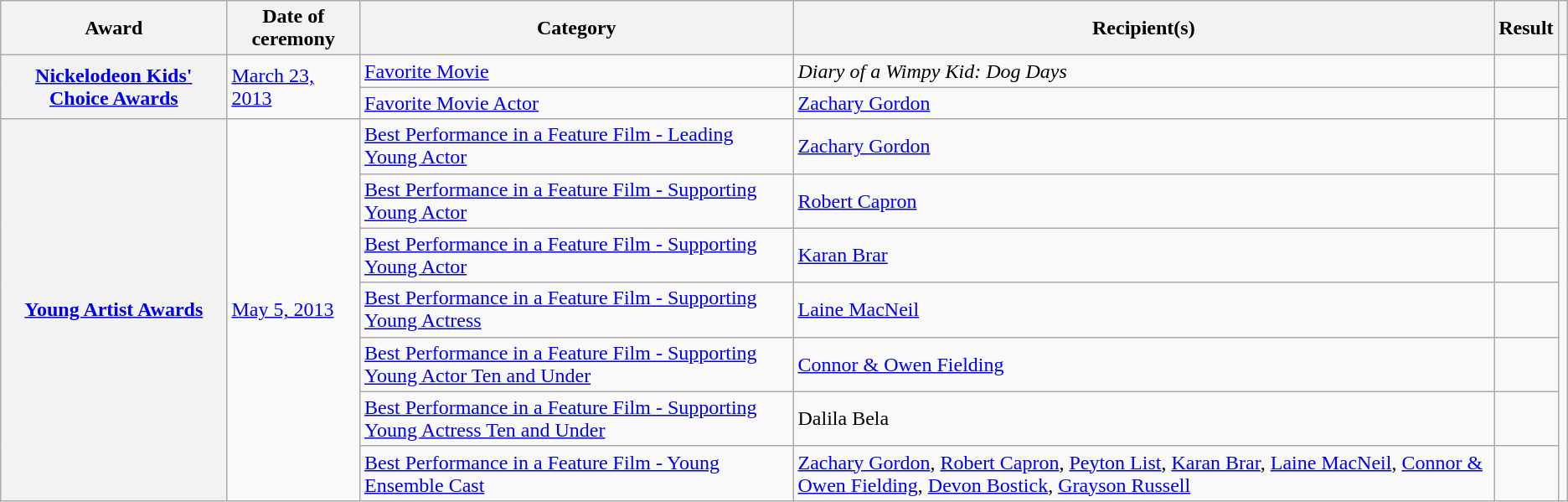<table class="wikitable sortable plainrowheaders">
<tr>
<th scope="col">Award</th>
<th scope="col">Date of ceremony</th>
<th scope="col">Category</th>
<th scope="col">Recipient(s)</th>
<th scope="col">Result</th>
<th scope="col" class="unsortable"></th>
</tr>
<tr>
<th scope="row" rowspan=2 style="text-align: center;"><a href='#'>Nickelodeon Kids' Choice Awards</a></th>
<td rowspan=2><a href='#'>March 23, 2013</a></td>
<td><a href='#'>Favorite Movie</a></td>
<td><em>Diary of a Wimpy Kid: Dog Days</em></td>
<td></td>
<td rowspan=2 style="text-align: center;"></td>
</tr>
<tr>
<td><a href='#'>Favorite Movie Actor</a></td>
<td><a href='#'>Zachary Gordon</a></td>
<td></td>
</tr>
<tr>
<th scope="row" rowspan=7 style="text-align: center;"><a href='#'>Young Artist Awards</a></th>
<td rowspan=7><a href='#'>May 5, 2013</a></td>
<td><a href='#'>Best Performance in a Feature Film - Leading Young Actor</a></td>
<td><a href='#'>Zachary Gordon</a></td>
<td></td>
<td rowspan=7 style="text-align: center;"></td>
</tr>
<tr>
<td><a href='#'>Best Performance in a Feature Film - Supporting Young Actor</a></td>
<td><a href='#'>Robert Capron</a></td>
<td></td>
</tr>
<tr>
<td><a href='#'>Best Performance in a Feature Film - Supporting Young Actor</a></td>
<td><a href='#'>Karan Brar</a></td>
<td></td>
</tr>
<tr>
<td><a href='#'>Best Performance in a Feature Film - Supporting Young Actress</a></td>
<td><a href='#'>Laine MacNeil</a></td>
<td></td>
</tr>
<tr>
<td><a href='#'>Best Performance in a Feature Film - Supporting Young Actor Ten and Under</a></td>
<td><a href='#'>Connor & Owen Fielding</a></td>
<td></td>
</tr>
<tr>
<td><a href='#'>Best Performance in a Feature Film - Supporting Young Actress Ten and Under</a></td>
<td>Dalila Bela</td>
<td></td>
</tr>
<tr>
<td><a href='#'>Best Performance in a Feature Film - Young Ensemble Cast</a></td>
<td><a href='#'>Zachary Gordon</a>, <a href='#'>Robert Capron</a>, <a href='#'>Peyton List</a>, <a href='#'>Karan Brar</a>, <a href='#'>Laine MacNeil</a>, <a href='#'>Connor & Owen Fielding</a>, <a href='#'>Devon Bostick</a>, <a href='#'>Grayson Russell</a></td>
<td></td>
</tr>
</table>
